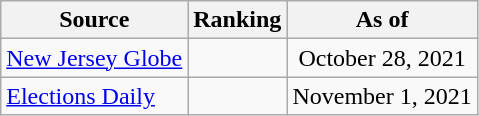<table class="wikitable" style="text-align:center">
<tr>
<th>Source</th>
<th>Ranking</th>
<th>As of</th>
</tr>
<tr>
<td align=left><a href='#'>New Jersey Globe</a></td>
<td></td>
<td>October 28, 2021</td>
</tr>
<tr>
<td align=left><a href='#'>Elections Daily</a></td>
<td></td>
<td>November 1, 2021</td>
</tr>
</table>
